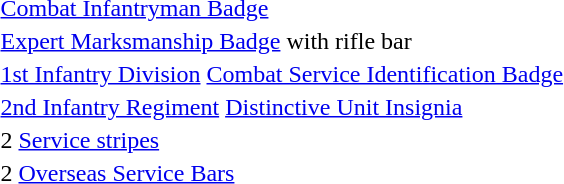<table>
<tr>
<td></td>
<td><a href='#'>Combat Infantryman Badge</a></td>
</tr>
<tr>
<td></td>
<td><a href='#'>Expert Marksmanship Badge</a> with rifle bar</td>
</tr>
<tr>
<td></td>
<td><a href='#'>1st Infantry Division</a> <a href='#'>Combat Service Identification Badge</a></td>
</tr>
<tr>
<td></td>
<td><a href='#'>2nd Infantry Regiment</a> <a href='#'>Distinctive Unit Insignia</a></td>
</tr>
<tr>
<td></td>
<td>2 <a href='#'>Service stripes</a></td>
</tr>
<tr>
<td></td>
<td>2 <a href='#'>Overseas Service Bars</a></td>
</tr>
</table>
